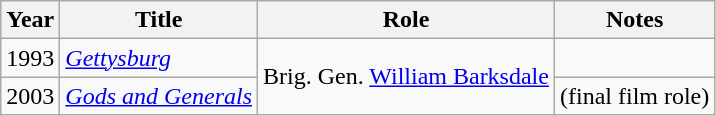<table class="wikitable">
<tr>
<th>Year</th>
<th>Title</th>
<th>Role</th>
<th>Notes</th>
</tr>
<tr>
<td>1993</td>
<td><em><a href='#'>Gettysburg</a></em></td>
<td rowspan="2">Brig. Gen. <a href='#'>William Barksdale</a></td>
<td></td>
</tr>
<tr>
<td>2003</td>
<td><em><a href='#'>Gods and Generals</a></em></td>
<td>(final film role)</td>
</tr>
</table>
